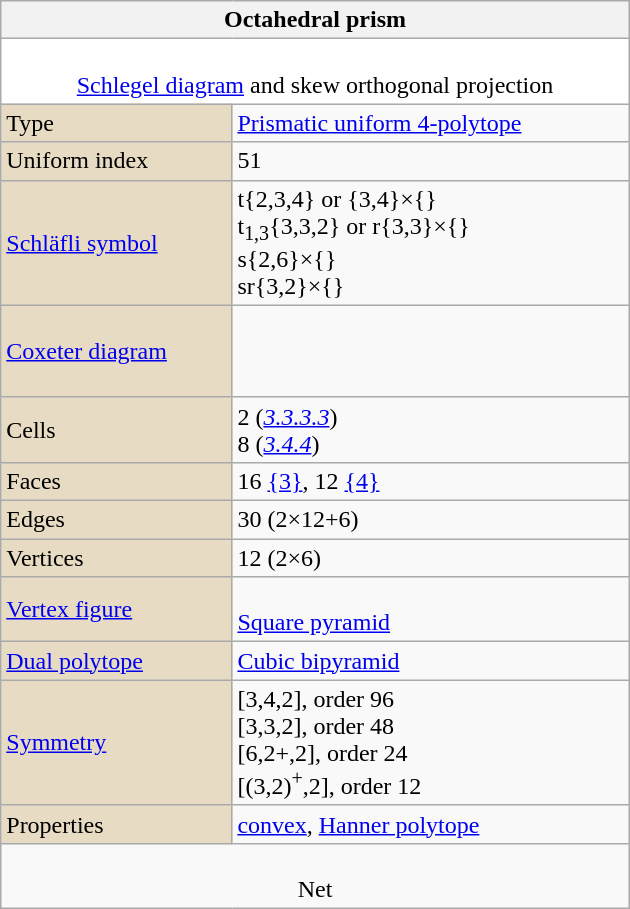<table class="wikitable" align="right" style="margin-left:10px" width="420">
<tr>
<th bgcolor=#e7dcc3 colspan=2>Octahedral prism</th>
</tr>
<tr>
<td bgcolor=#ffffff align=center colspan=2><br><a href='#'>Schlegel diagram</a> and skew orthogonal projection</td>
</tr>
<tr>
<td bgcolor=#e7dcc3>Type</td>
<td><a href='#'>Prismatic uniform 4-polytope</a></td>
</tr>
<tr>
<td bgcolor=#e7dcc3>Uniform index</td>
<td>51</td>
</tr>
<tr>
<td bgcolor=#e7dcc3><a href='#'>Schläfli symbol</a></td>
<td>t{2,3,4} or {3,4}×{}<br>t<sub>1,3</sub>{3,3,2} or r{3,3}×{}<br>s{2,6}×{}<br>sr{3,2}×{}</td>
</tr>
<tr>
<td bgcolor=#e7dcc3><a href='#'>Coxeter diagram</a></td>
<td><br><br><br></td>
</tr>
<tr>
<td bgcolor=#e7dcc3>Cells</td>
<td>2 (<a href='#'><em>3.3.3.3</em></a>)<br>8 (<a href='#'><em>3.4.4</em></a>)</td>
</tr>
<tr>
<td bgcolor=#e7dcc3>Faces</td>
<td>16 <a href='#'>{3}</a>, 12 <a href='#'>{4}</a></td>
</tr>
<tr>
<td bgcolor=#e7dcc3>Edges</td>
<td>30 (2×12+6)</td>
</tr>
<tr>
<td bgcolor=#e7dcc3>Vertices</td>
<td>12 (2×6)</td>
</tr>
<tr>
<td bgcolor=#e7dcc3><a href='#'>Vertex figure</a></td>
<td><br><a href='#'>Square pyramid</a></td>
</tr>
<tr>
<td bgcolor=#e7dcc3><a href='#'>Dual polytope</a></td>
<td><a href='#'>Cubic bipyramid</a></td>
</tr>
<tr>
<td bgcolor=#e7dcc3><a href='#'>Symmetry</a></td>
<td>[3,4,2], order 96<br>[3,3,2], order 48<br>[6,2+,2], order 24<br>[(3,2)<sup>+</sup>,2], order 12</td>
</tr>
<tr>
<td bgcolor=#e7dcc3>Properties</td>
<td><a href='#'>convex</a>, <a href='#'>Hanner polytope</a></td>
</tr>
<tr>
<td colspan=2 align=center><br>Net</td>
</tr>
</table>
